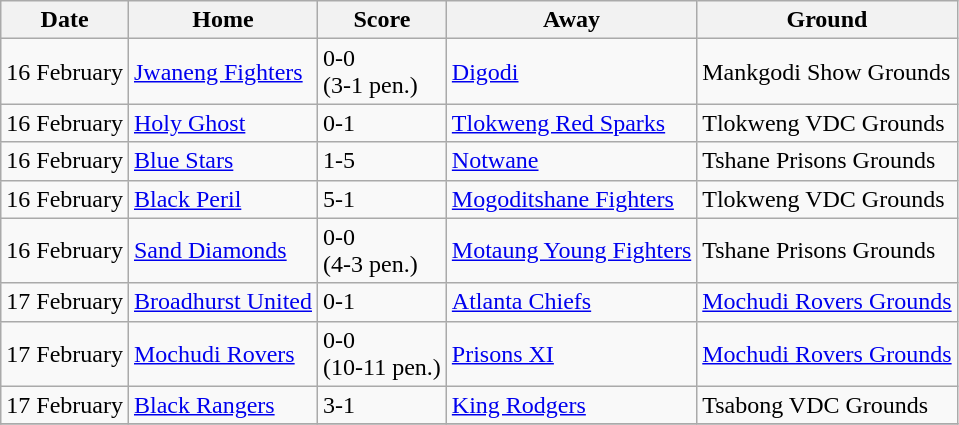<table class="wikitable sortable">
<tr>
<th>Date</th>
<th>Home</th>
<th>Score</th>
<th>Away</th>
<th>Ground</th>
</tr>
<tr>
<td>16 February</td>
<td><a href='#'>Jwaneng Fighters</a></td>
<td>0-0<br>(3-1 pen.)</td>
<td><a href='#'>Digodi</a></td>
<td>Mankgodi Show Grounds</td>
</tr>
<tr>
<td>16 February</td>
<td><a href='#'>Holy Ghost</a></td>
<td>0-1</td>
<td><a href='#'>Tlokweng Red Sparks</a></td>
<td>Tlokweng VDC Grounds</td>
</tr>
<tr>
<td>16 February</td>
<td><a href='#'>Blue Stars</a></td>
<td>1-5</td>
<td><a href='#'>Notwane</a></td>
<td>Tshane Prisons Grounds</td>
</tr>
<tr>
<td>16 February</td>
<td><a href='#'>Black Peril</a></td>
<td>5-1</td>
<td><a href='#'>Mogoditshane Fighters</a></td>
<td>Tlokweng VDC Grounds</td>
</tr>
<tr>
<td>16 February</td>
<td><a href='#'>Sand Diamonds</a></td>
<td>0-0<br>(4-3 pen.)</td>
<td><a href='#'>Motaung Young Fighters</a></td>
<td>Tshane Prisons Grounds</td>
</tr>
<tr>
<td>17 February</td>
<td><a href='#'>Broadhurst United</a></td>
<td>0-1</td>
<td><a href='#'>Atlanta Chiefs</a></td>
<td><a href='#'>Mochudi Rovers Grounds</a></td>
</tr>
<tr>
<td>17 February</td>
<td><a href='#'>Mochudi Rovers</a></td>
<td>0-0<br>(10-11 pen.)</td>
<td><a href='#'>Prisons XI</a></td>
<td><a href='#'>Mochudi Rovers Grounds</a></td>
</tr>
<tr>
<td>17 February</td>
<td><a href='#'>Black Rangers</a></td>
<td>3-1</td>
<td><a href='#'>King Rodgers</a></td>
<td>Tsabong VDC Grounds</td>
</tr>
<tr>
</tr>
</table>
